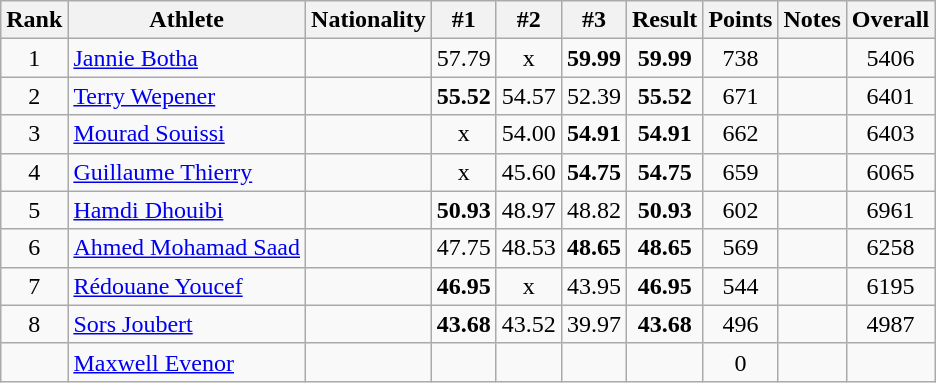<table class="wikitable sortable" style="text-align:center">
<tr>
<th>Rank</th>
<th>Athlete</th>
<th>Nationality</th>
<th>#1</th>
<th>#2</th>
<th>#3</th>
<th>Result</th>
<th>Points</th>
<th>Notes</th>
<th>Overall</th>
</tr>
<tr>
<td>1</td>
<td align=left><a href='#'>Jannie Botha</a></td>
<td align=left></td>
<td>57.79</td>
<td>x</td>
<td><strong>59.99</strong></td>
<td><strong>59.99</strong></td>
<td>738</td>
<td></td>
<td>5406</td>
</tr>
<tr>
<td>2</td>
<td align=left><a href='#'>Terry Wepener</a></td>
<td align=left></td>
<td><strong>55.52</strong></td>
<td>54.57</td>
<td>52.39</td>
<td><strong>55.52</strong></td>
<td>671</td>
<td></td>
<td>6401</td>
</tr>
<tr>
<td>3</td>
<td align=left><a href='#'>Mourad Souissi</a></td>
<td align=left></td>
<td>x</td>
<td>54.00</td>
<td><strong>54.91</strong></td>
<td><strong>54.91</strong></td>
<td>662</td>
<td></td>
<td>6403</td>
</tr>
<tr>
<td>4</td>
<td align=left><a href='#'>Guillaume Thierry</a></td>
<td align=left></td>
<td>x</td>
<td>45.60</td>
<td><strong>54.75</strong></td>
<td><strong>54.75</strong></td>
<td>659</td>
<td></td>
<td>6065</td>
</tr>
<tr>
<td>5</td>
<td align=left><a href='#'>Hamdi Dhouibi</a></td>
<td align=left></td>
<td><strong>50.93</strong></td>
<td>48.97</td>
<td>48.82</td>
<td><strong>50.93</strong></td>
<td>602</td>
<td></td>
<td>6961</td>
</tr>
<tr>
<td>6</td>
<td align=left><a href='#'>Ahmed Mohamad Saad</a></td>
<td align=left></td>
<td>47.75</td>
<td>48.53</td>
<td><strong>48.65</strong></td>
<td><strong>48.65</strong></td>
<td>569</td>
<td></td>
<td>6258</td>
</tr>
<tr>
<td>7</td>
<td align=left><a href='#'>Rédouane Youcef</a></td>
<td align=left></td>
<td><strong>46.95</strong></td>
<td>x</td>
<td>43.95</td>
<td><strong>46.95</strong></td>
<td>544</td>
<td></td>
<td>6195</td>
</tr>
<tr>
<td>8</td>
<td align=left><a href='#'>Sors Joubert</a></td>
<td align=left></td>
<td><strong>43.68</strong></td>
<td>43.52</td>
<td>39.97</td>
<td><strong>43.68</strong></td>
<td>496</td>
<td></td>
<td>4987</td>
</tr>
<tr>
<td></td>
<td align=left><a href='#'>Maxwell Evenor</a></td>
<td align=left></td>
<td></td>
<td></td>
<td></td>
<td><strong></strong></td>
<td>0</td>
<td></td>
<td></td>
</tr>
</table>
